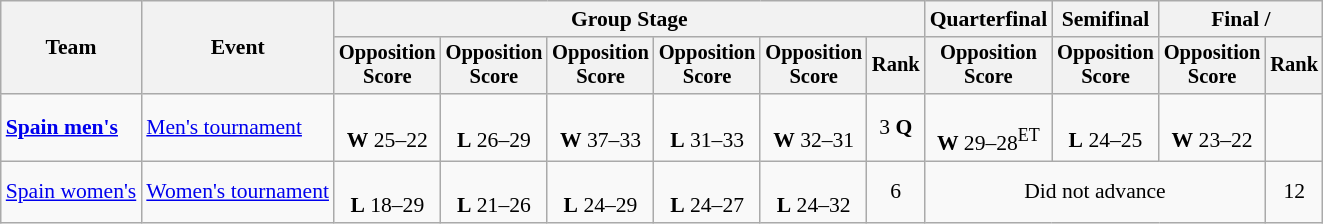<table class="wikitable" style="font-size:90%">
<tr>
<th rowspan=2>Team</th>
<th rowspan=2>Event</th>
<th colspan=6>Group Stage</th>
<th>Quarterfinal</th>
<th>Semifinal</th>
<th colspan=2>Final / </th>
</tr>
<tr style="font-size:95%">
<th>Opposition<br>Score</th>
<th>Opposition<br>Score</th>
<th>Opposition<br>Score</th>
<th>Opposition<br>Score</th>
<th>Opposition<br>Score</th>
<th>Rank</th>
<th>Opposition<br>Score</th>
<th>Opposition<br>Score</th>
<th>Opposition<br>Score</th>
<th>Rank</th>
</tr>
<tr align=center>
<td align=left><strong><a href='#'>Spain men's</a></strong></td>
<td align=left><a href='#'>Men's tournament</a></td>
<td><br><strong>W</strong> 25–22</td>
<td><br><strong>L</strong> 26–29</td>
<td><br><strong>W</strong> 37–33</td>
<td><br><strong>L</strong> 31–33</td>
<td><br><strong>W</strong> 32–31</td>
<td>3 <strong>Q</strong></td>
<td><br><strong>W</strong> 29–28<sup>ET</sup></td>
<td><br><strong>L</strong> 24–25</td>
<td><br><strong>W</strong> 23–22</td>
<td></td>
</tr>
<tr align=center>
<td align=left><a href='#'>Spain women's</a></td>
<td align=left><a href='#'>Women's tournament</a></td>
<td><br><strong>L</strong> 18–29</td>
<td><br><strong>L</strong> 21–26</td>
<td><br><strong>L</strong> 24–29</td>
<td><br><strong>L</strong> 24–27</td>
<td><br><strong>L</strong> 24–32</td>
<td>6</td>
<td colspan="3">Did not advance</td>
<td>12</td>
</tr>
</table>
